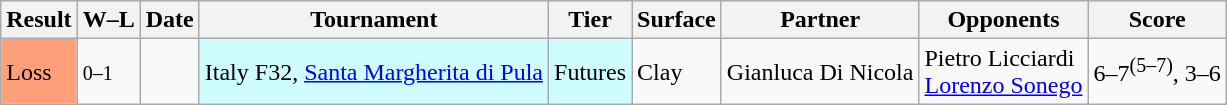<table class="sortable wikitable">
<tr>
<th>Result</th>
<th class="unsortable">W–L</th>
<th>Date</th>
<th>Tournament</th>
<th>Tier</th>
<th>Surface</th>
<th>Partner</th>
<th>Opponents</th>
<th class="unsortable">Score</th>
</tr>
<tr>
<td bgcolor=#FFA07A>Loss</td>
<td><small>0–1</small></td>
<td></td>
<td style="background:#cffcff;">Italy F32, <a href='#'>Santa Margherita di Pula</a></td>
<td style="background:#cffcff;">Futures</td>
<td>Clay</td>
<td> Gianluca Di Nicola</td>
<td> Pietro Licciardi<br> <a href='#'>Lorenzo Sonego</a></td>
<td>6–7<sup>(5–7)</sup>, 3–6</td>
</tr>
</table>
